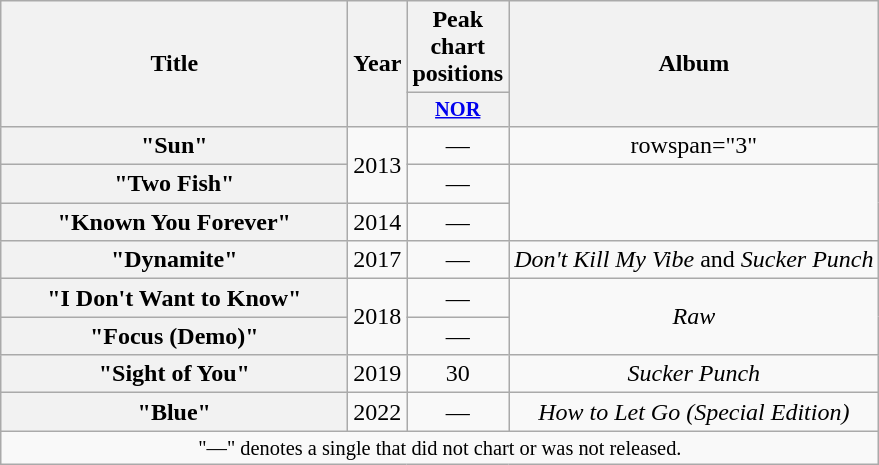<table class="wikitable plainrowheaders" style="text-align:center;">
<tr>
<th scope="col" rowspan="2" style="width:14em;">Title</th>
<th scope="col" rowspan="2" style="width:1em;">Year</th>
<th scope="col" colspan="1">Peak chart positions</th>
<th scope="col" rowspan="2">Album</th>
</tr>
<tr>
<th scope="col" style="width:3em;font-size:85%;"><a href='#'>NOR</a><br></th>
</tr>
<tr>
<th scope="row">"Sun"</th>
<td rowspan="2">2013</td>
<td>—</td>
<td>rowspan="3" </td>
</tr>
<tr>
<th scope="row">"Two Fish"</th>
<td>—</td>
</tr>
<tr>
<th scope="row">"Known You Forever"</th>
<td>2014</td>
<td>—</td>
</tr>
<tr>
<th scope="row">"Dynamite"</th>
<td>2017</td>
<td>—</td>
<td><em>Don't Kill My Vibe</em> and <em>Sucker Punch</em></td>
</tr>
<tr>
<th scope="row">"I Don't Want to Know"</th>
<td rowspan="2">2018</td>
<td>—</td>
<td rowspan="2"><em>Raw</em></td>
</tr>
<tr>
<th scope="row">"Focus (Demo)"</th>
<td>—</td>
</tr>
<tr>
<th scope="row">"Sight of You"</th>
<td>2019</td>
<td>30</td>
<td><em>Sucker Punch</em></td>
</tr>
<tr>
<th scope="row">"Blue"</th>
<td>2022</td>
<td>—</td>
<td><em>How to Let Go (Special Edition)</em></td>
</tr>
<tr>
<td colspan="13" style="text-align:center; font-size:85%;">"—" denotes a single that did not chart or was not released.</td>
</tr>
</table>
